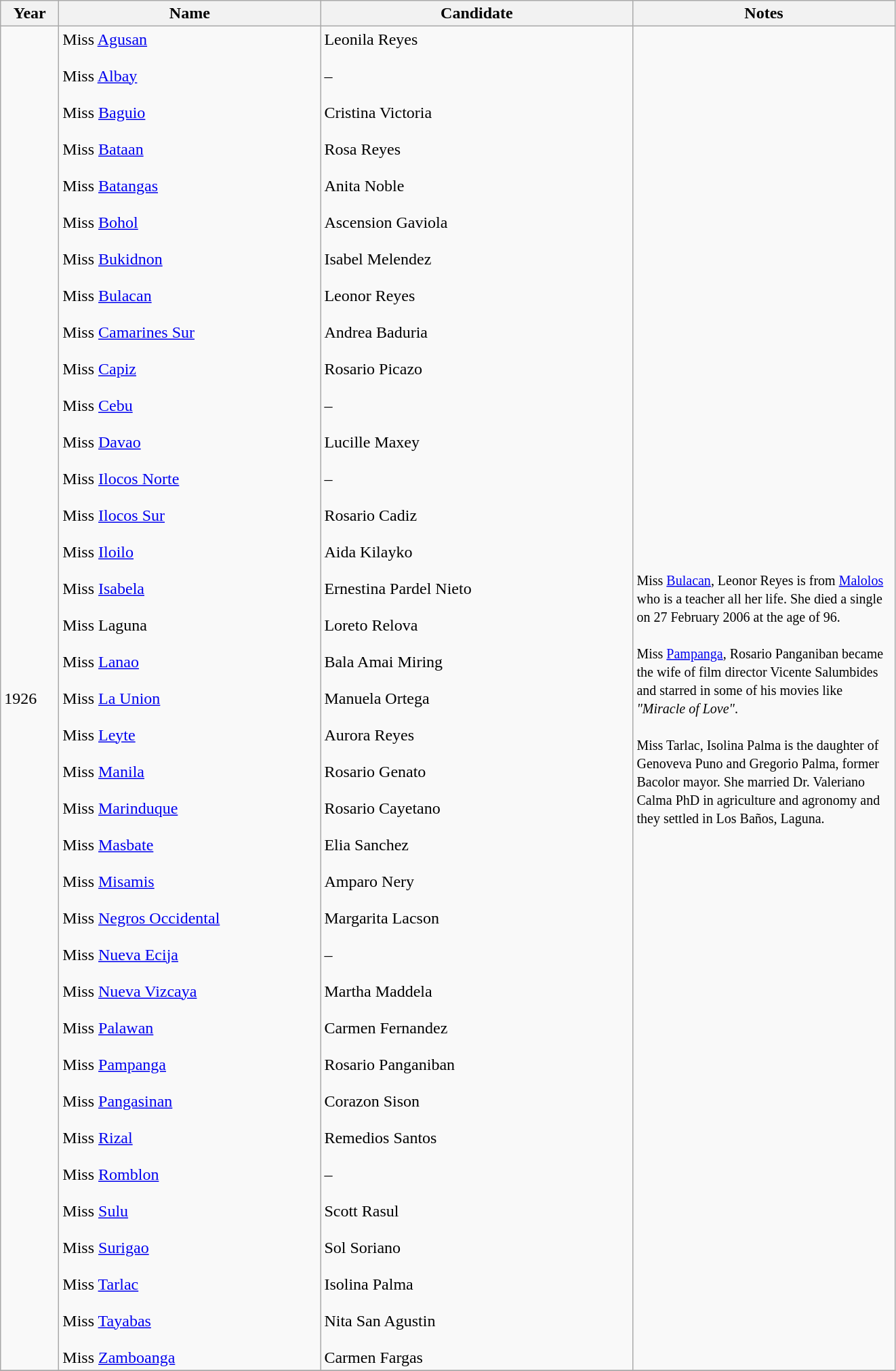<table class="wikitable">
<tr>
<th width="50">Year</th>
<th width="250">Name</th>
<th width="300">Candidate</th>
<th width="250">Notes</th>
</tr>
<tr>
<td>1926</td>
<td>Miss <a href='#'>Agusan</a> <br><br> Miss <a href='#'>Albay</a> <br><br> Miss <a href='#'>Baguio</a> <br><br> Miss <a href='#'>Bataan</a> <br><br> Miss <a href='#'>Batangas</a> <br><br> Miss <a href='#'>Bohol</a> <br><br> Miss <a href='#'>Bukidnon</a> <br><br> Miss <a href='#'>Bulacan</a> <br><br> Miss <a href='#'>Camarines Sur</a> <br><br> Miss <a href='#'>Capiz</a> <br><br> Miss <a href='#'>Cebu</a> <br><br> Miss <a href='#'>Davao</a> <br><br> Miss <a href='#'>Ilocos Norte</a> <br><br> Miss <a href='#'>Ilocos Sur</a> <br><br> Miss <a href='#'>Iloilo</a> <br><br> Miss <a href='#'>Isabela</a> <br><br> Miss Laguna <br><br> Miss <a href='#'>Lanao</a> <br><br> Miss <a href='#'>La Union</a> <br><br> Miss <a href='#'>Leyte</a> <br><br> Miss <a href='#'>Manila</a> <br><br> Miss <a href='#'>Marinduque</a> <br><br> Miss <a href='#'>Masbate</a> <br><br> Miss <a href='#'>Misamis</a> <br><br> Miss <a href='#'>Negros Occidental</a> <br><br> Miss <a href='#'>Nueva Ecija</a> <br><br> Miss <a href='#'>Nueva Vizcaya</a> <br><br> Miss <a href='#'>Palawan</a> <br><br> Miss <a href='#'>Pampanga</a> <br><br> Miss <a href='#'>Pangasinan</a> <br><br> Miss <a href='#'>Rizal</a><br><br> Miss <a href='#'>Romblon</a> <br><br> Miss <a href='#'>Sulu</a> <br><br> Miss <a href='#'>Surigao</a> <br><br> Miss <a href='#'>Tarlac</a> <br><br> Miss <a href='#'>Tayabas</a> <br><br> Miss <a href='#'>Zamboanga</a></td>
<td>Leonila Reyes <br><br> – <br><br> Cristina Victoria <br><br> Rosa Reyes <br><br> Anita Noble <br><br> Ascension Gaviola <br><br> Isabel Melendez <br><br> Leonor Reyes <br><br> Andrea Baduria <br><br> Rosario Picazo <br><br> – <br><br> Lucille Maxey <br><br> – <br><br> Rosario Cadiz <br><br> Aida Kilayko <br><br> Ernestina Pardel Nieto <br><br> Loreto Relova <br><br> Bala Amai Miring <br><br> Manuela Ortega <br><br> Aurora Reyes <br><br> Rosario Genato <br><br> Rosario Cayetano <br><br> Elia Sanchez <br><br> Amparo Nery <br><br> Margarita Lacson <br><br> – <br><br> Martha Maddela <br><br> Carmen Fernandez <br><br> Rosario Panganiban <br><br> Corazon Sison <br><br> Remedios Santos <br><br> – <br><br> Scott Rasul <br><br> Sol Soriano <br><br> Isolina Palma <br><br> Nita San Agustin <br><br> Carmen Fargas</td>
<td><small> Miss <a href='#'>Bulacan</a>, Leonor Reyes is from <a href='#'>Malolos</a> who is a teacher all her life. She died a single on 27 February 2006 at the age of 96. <br><br> Miss <a href='#'>Pampanga</a>, Rosario Panganiban became the wife of film director Vicente Salumbides and starred in some of his movies like <em>"Miracle of Love"</em>. <br><br> Miss Tarlac, Isolina Palma is the daughter of Genoveva Puno and Gregorio Palma, former Bacolor mayor. She married Dr. Valeriano Calma PhD in agriculture and agronomy and they settled in Los Baños, Laguna.  </small></td>
</tr>
<tr>
</tr>
</table>
